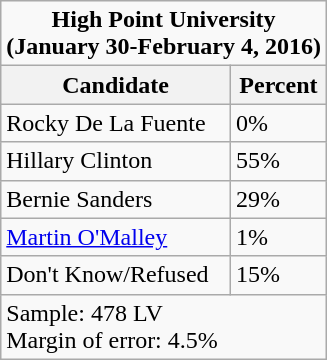<table class="wikitable mw-collapsible mw-collapsed">
<tr>
<td colspan=2 align=center><strong>High Point University</strong><br><strong>(January 30-February 4, 2016)</strong></td>
</tr>
<tr>
<th>Candidate</th>
<th>Percent</th>
</tr>
<tr>
<td>Rocky De La Fuente</td>
<td>0%</td>
</tr>
<tr>
<td>Hillary Clinton</td>
<td>55%</td>
</tr>
<tr>
<td>Bernie Sanders</td>
<td>29%</td>
</tr>
<tr>
<td><a href='#'>Martin O'Malley</a></td>
<td>1%</td>
</tr>
<tr>
<td>Don't Know/Refused</td>
<td>15%</td>
</tr>
<tr>
<td colspan=2>Sample: 478 LV<br>Margin of error: 4.5%</td>
</tr>
</table>
